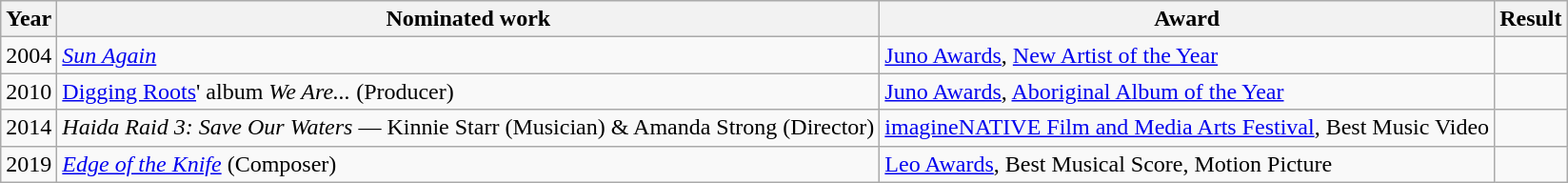<table class="wikitable">
<tr>
<th>Year</th>
<th>Nominated work</th>
<th>Award</th>
<th>Result</th>
</tr>
<tr>
<td>2004</td>
<td><em><a href='#'>Sun Again</a></em></td>
<td><a href='#'>Juno Awards</a>, <a href='#'>New Artist of the Year</a></td>
<td></td>
</tr>
<tr>
<td>2010</td>
<td><a href='#'>Digging Roots</a>' album <em>We Are...</em> (Producer)</td>
<td><a href='#'>Juno Awards</a>, <a href='#'>Aboriginal Album of the Year</a></td>
<td></td>
</tr>
<tr>
<td>2014</td>
<td><em>Haida Raid 3: Save Our Waters</em> — Kinnie Starr (Musician) & Amanda Strong (Director)</td>
<td><a href='#'>imagineNATIVE Film and Media Arts Festival</a>, Best Music Video</td>
<td></td>
</tr>
<tr>
<td>2019</td>
<td><em><a href='#'>Edge of the Knife</a></em> (Composer)</td>
<td><a href='#'>Leo Awards</a>, Best Musical Score, Motion Picture</td>
<td></td>
</tr>
</table>
